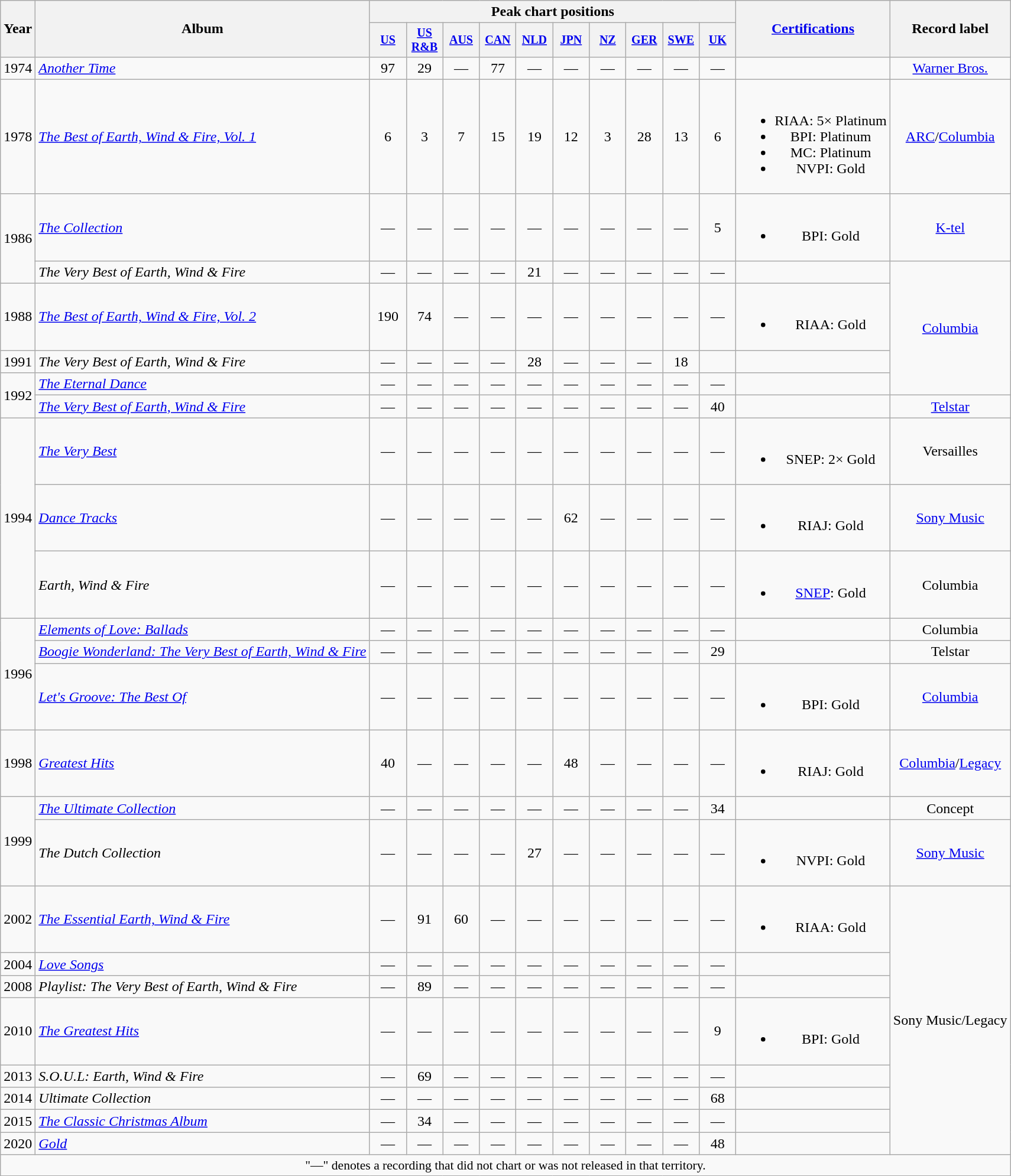<table class="wikitable" style="text-align:center;">
<tr>
<th rowspan="2">Year</th>
<th rowspan="2">Album</th>
<th colspan="10">Peak chart positions</th>
<th rowspan="2"><a href='#'>Certifications</a></th>
<th rowspan="2">Record label</th>
</tr>
<tr style="font-size:smaller;">
<th width="35"><a href='#'>US</a><br></th>
<th width="35"><a href='#'>US<br>R&B</a><br></th>
<th width="35"><a href='#'>AUS</a><br></th>
<th width="35"><a href='#'>CAN</a><br></th>
<th width="35"><a href='#'>NLD</a><br></th>
<th width="35"><a href='#'>JPN</a><br></th>
<th width="35"><a href='#'>NZ</a><br></th>
<th width="35"><a href='#'>GER</a><br></th>
<th width="35"><a href='#'>SWE</a><br></th>
<th width="35"><a href='#'>UK</a><br></th>
</tr>
<tr>
<td>1974</td>
<td align="left"><em><a href='#'>Another Time</a></em></td>
<td>97</td>
<td>29</td>
<td>—</td>
<td>77</td>
<td>—</td>
<td>—</td>
<td>—</td>
<td>—</td>
<td>—</td>
<td>—</td>
<td></td>
<td><a href='#'>Warner Bros.</a></td>
</tr>
<tr>
<td>1978</td>
<td align="left"><em><a href='#'>The Best of Earth, Wind & Fire, Vol. 1</a></em></td>
<td>6</td>
<td>3</td>
<td>7</td>
<td>15</td>
<td>19</td>
<td>12</td>
<td>3</td>
<td>28</td>
<td>13</td>
<td>6</td>
<td><br><ul><li>RIAA: 5× Platinum</li><li>BPI: Platinum</li><li>MC: Platinum</li><li>NVPI: Gold</li></ul></td>
<td><a href='#'>ARC</a>/<a href='#'>Columbia</a></td>
</tr>
<tr>
<td rowspan="2">1986</td>
<td align="left"><em><a href='#'>The Collection</a></em></td>
<td>—</td>
<td>—</td>
<td>—</td>
<td>—</td>
<td>—</td>
<td>—</td>
<td>—</td>
<td>—</td>
<td>—</td>
<td>5</td>
<td><br><ul><li>BPI: Gold</li></ul></td>
<td><a href='#'>K-tel</a></td>
</tr>
<tr>
<td align="left"><em>The Very Best of Earth, Wind & Fire</em></td>
<td>—</td>
<td>—</td>
<td>—</td>
<td>—</td>
<td>21</td>
<td>—</td>
<td>—</td>
<td>—</td>
<td>—</td>
<td>—</td>
<td></td>
<td rowspan="4"><a href='#'>Columbia</a></td>
</tr>
<tr>
<td>1988</td>
<td align="left"><em><a href='#'>The Best of Earth, Wind & Fire, Vol. 2</a></em></td>
<td>190</td>
<td>74</td>
<td>—</td>
<td>—</td>
<td>—</td>
<td>—</td>
<td>—</td>
<td>—</td>
<td>—</td>
<td>—</td>
<td><br><ul><li>RIAA: Gold</li></ul></td>
</tr>
<tr>
<td>1991</td>
<td align="left"><em>The Very Best of Earth, Wind & Fire</em></td>
<td>—</td>
<td>—</td>
<td>—</td>
<td>—</td>
<td>28</td>
<td>—</td>
<td>—</td>
<td>—</td>
<td>18</td>
<td></td>
</tr>
<tr>
<td rowspan="2">1992</td>
<td align="left"><em><a href='#'>The Eternal Dance</a></em></td>
<td>—</td>
<td>—</td>
<td>—</td>
<td>—</td>
<td>—</td>
<td>—</td>
<td>—</td>
<td>—</td>
<td>—</td>
<td>—</td>
<td></td>
</tr>
<tr>
<td align="left"><em><a href='#'>The Very Best of Earth, Wind & Fire</a></em></td>
<td>—</td>
<td>—</td>
<td>—</td>
<td>—</td>
<td>—</td>
<td>—</td>
<td>—</td>
<td>—</td>
<td>—</td>
<td>40</td>
<td></td>
<td><a href='#'>Telstar</a></td>
</tr>
<tr>
<td rowspan="3">1994</td>
<td align="left"><em><a href='#'>The Very Best</a></em></td>
<td>—</td>
<td>—</td>
<td>—</td>
<td>—</td>
<td>—</td>
<td>—</td>
<td>—</td>
<td>—</td>
<td>—</td>
<td>—</td>
<td><br><ul><li>SNEP: 2× Gold</li></ul></td>
<td>Versailles</td>
</tr>
<tr>
<td align="left"><em><a href='#'>Dance Tracks</a></em></td>
<td>—</td>
<td>—</td>
<td>—</td>
<td>—</td>
<td>—</td>
<td>62</td>
<td>—</td>
<td>—</td>
<td>—</td>
<td>—</td>
<td><br><ul><li>RIAJ: Gold</li></ul></td>
<td><a href='#'>Sony Music</a></td>
</tr>
<tr>
<td align="left"><em>Earth, Wind & Fire</em></td>
<td>—</td>
<td>—</td>
<td>—</td>
<td>—</td>
<td>—</td>
<td>—</td>
<td>—</td>
<td>—</td>
<td>—</td>
<td>—</td>
<td><br><ul><li><a href='#'>SNEP</a>: Gold</li></ul></td>
<td>Columbia</td>
</tr>
<tr>
<td rowspan="3">1996</td>
<td align="left"><em><a href='#'>Elements of Love: Ballads</a></em></td>
<td>—</td>
<td>—</td>
<td>—</td>
<td>—</td>
<td>—</td>
<td>—</td>
<td>—</td>
<td>—</td>
<td>—</td>
<td>—</td>
<td></td>
<td>Columbia</td>
</tr>
<tr>
<td align="left"><em><a href='#'>Boogie Wonderland: The Very Best of Earth, Wind & Fire</a></em></td>
<td>—</td>
<td>—</td>
<td>—</td>
<td>—</td>
<td>—</td>
<td>—</td>
<td>—</td>
<td>—</td>
<td>—</td>
<td>29</td>
<td></td>
<td>Telstar</td>
</tr>
<tr>
<td align="left"><em><a href='#'>Let's Groove: The Best Of</a></em></td>
<td>—</td>
<td>—</td>
<td>—</td>
<td>—</td>
<td>—</td>
<td>—</td>
<td>—</td>
<td>—</td>
<td>—</td>
<td>—</td>
<td><br><ul><li>BPI: Gold</li></ul></td>
<td><a href='#'>Columbia</a></td>
</tr>
<tr>
<td>1998</td>
<td align="left"><em><a href='#'>Greatest Hits</a></em></td>
<td>40</td>
<td>—</td>
<td>—</td>
<td>—</td>
<td>—</td>
<td>48</td>
<td>—</td>
<td>—</td>
<td>—</td>
<td>—</td>
<td><br><ul><li>RIAJ: Gold</li></ul></td>
<td><a href='#'>Columbia</a>/<a href='#'>Legacy</a></td>
</tr>
<tr>
<td rowspan="2">1999</td>
<td align="left"><em><a href='#'>The Ultimate Collection</a></em></td>
<td>—</td>
<td>—</td>
<td>—</td>
<td>—</td>
<td>—</td>
<td>—</td>
<td>—</td>
<td>—</td>
<td>—</td>
<td>34</td>
<td></td>
<td>Concept</td>
</tr>
<tr>
<td align="left"><em>The Dutch Collection</em></td>
<td>—</td>
<td>—</td>
<td>—</td>
<td>—</td>
<td>27</td>
<td>—</td>
<td>—</td>
<td>—</td>
<td>—</td>
<td>—</td>
<td><br><ul><li>NVPI: Gold</li></ul></td>
<td><a href='#'>Sony Music</a></td>
</tr>
<tr>
<td>2002</td>
<td align="left"><em><a href='#'>The Essential Earth, Wind & Fire</a></em></td>
<td>—</td>
<td>91</td>
<td>60</td>
<td>—</td>
<td>—</td>
<td>—</td>
<td>—</td>
<td>—</td>
<td>—</td>
<td>—</td>
<td><br><ul><li>RIAA: Gold</li></ul></td>
<td rowspan="8">Sony Music/Legacy</td>
</tr>
<tr>
<td>2004</td>
<td align="left"><em><a href='#'>Love Songs</a></em></td>
<td>—</td>
<td>—</td>
<td>—</td>
<td>—</td>
<td>—</td>
<td>—</td>
<td>—</td>
<td>—</td>
<td>—</td>
<td>—</td>
<td></td>
</tr>
<tr>
<td>2008</td>
<td align="left"><em>Playlist: The Very Best of Earth, Wind & Fire</em></td>
<td>—</td>
<td>89</td>
<td>—</td>
<td>—</td>
<td>—</td>
<td>—</td>
<td>—</td>
<td>—</td>
<td>—</td>
<td>—</td>
<td></td>
</tr>
<tr>
<td>2010</td>
<td align="left"><em><a href='#'>The Greatest Hits</a></em></td>
<td>—</td>
<td>—</td>
<td>—</td>
<td>—</td>
<td>—</td>
<td>—</td>
<td>—</td>
<td>—</td>
<td>—</td>
<td>9</td>
<td><br><ul><li>BPI: Gold</li></ul></td>
</tr>
<tr>
<td>2013</td>
<td align="left"><em>S.O.U.L: Earth, Wind & Fire</em></td>
<td>—</td>
<td>69</td>
<td>—</td>
<td>—</td>
<td>—</td>
<td>—</td>
<td>—</td>
<td>—</td>
<td>—</td>
<td>—</td>
<td></td>
</tr>
<tr>
<td>2014</td>
<td align="left"><em>Ultimate Collection</em></td>
<td>—</td>
<td>—</td>
<td>—</td>
<td>—</td>
<td>—</td>
<td>—</td>
<td>—</td>
<td>—</td>
<td>—</td>
<td>68</td>
<td></td>
</tr>
<tr>
<td>2015</td>
<td align="left"><em><a href='#'>The Classic Christmas Album</a></em></td>
<td>—</td>
<td>34</td>
<td>—</td>
<td>—</td>
<td>—</td>
<td>—</td>
<td>—</td>
<td>—</td>
<td>—</td>
<td>—</td>
<td></td>
</tr>
<tr>
<td>2020</td>
<td align="left"><em><a href='#'>Gold</a></em></td>
<td>—</td>
<td>—</td>
<td>—</td>
<td>—</td>
<td>—</td>
<td>—</td>
<td>—</td>
<td>—</td>
<td>—</td>
<td>48</td>
<td></td>
</tr>
<tr>
<td colspan="14" style="font-size:90%">"—" denotes a recording that did not chart or was not released in that territory.</td>
</tr>
</table>
